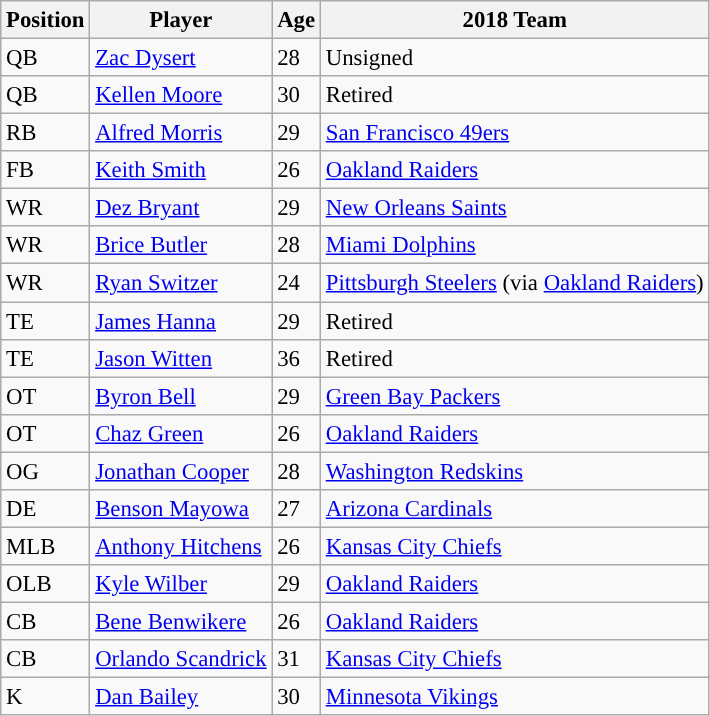<table class="wikitable" style="font-size: 95%; text-align: left">
<tr>
<th>Position</th>
<th>Player</th>
<th>Age</th>
<th>2018 Team</th>
</tr>
<tr>
<td>QB</td>
<td><a href='#'>Zac Dysert</a></td>
<td>28</td>
<td>Unsigned</td>
</tr>
<tr>
<td>QB</td>
<td><a href='#'>Kellen Moore</a></td>
<td>30</td>
<td>Retired</td>
</tr>
<tr>
<td>RB</td>
<td><a href='#'>Alfred Morris</a></td>
<td>29</td>
<td><a href='#'>San Francisco 49ers</a></td>
</tr>
<tr>
<td>FB</td>
<td><a href='#'>Keith Smith</a></td>
<td>26</td>
<td><a href='#'>Oakland Raiders</a></td>
</tr>
<tr>
<td>WR</td>
<td><a href='#'>Dez Bryant</a></td>
<td>29</td>
<td><a href='#'>New Orleans Saints</a></td>
</tr>
<tr>
<td>WR</td>
<td><a href='#'>Brice Butler</a></td>
<td>28</td>
<td><a href='#'>Miami Dolphins</a></td>
</tr>
<tr>
<td>WR</td>
<td><a href='#'>Ryan Switzer</a></td>
<td>24</td>
<td><a href='#'>Pittsburgh Steelers</a> (via <a href='#'>Oakland Raiders</a>)</td>
</tr>
<tr>
<td>TE</td>
<td><a href='#'>James Hanna</a></td>
<td>29</td>
<td>Retired</td>
</tr>
<tr>
<td>TE</td>
<td><a href='#'>Jason Witten</a></td>
<td>36</td>
<td>Retired</td>
</tr>
<tr>
<td>OT</td>
<td><a href='#'>Byron Bell</a></td>
<td>29</td>
<td><a href='#'>Green Bay Packers</a></td>
</tr>
<tr>
<td>OT</td>
<td><a href='#'>Chaz Green</a></td>
<td>26</td>
<td><a href='#'>Oakland Raiders</a></td>
</tr>
<tr>
<td>OG</td>
<td><a href='#'>Jonathan Cooper</a></td>
<td>28</td>
<td><a href='#'>Washington Redskins</a></td>
</tr>
<tr>
<td>DE</td>
<td><a href='#'>Benson Mayowa</a></td>
<td>27</td>
<td><a href='#'>Arizona Cardinals</a></td>
</tr>
<tr>
<td>MLB</td>
<td><a href='#'>Anthony Hitchens</a></td>
<td>26</td>
<td><a href='#'>Kansas City Chiefs</a></td>
</tr>
<tr>
<td>OLB</td>
<td><a href='#'>Kyle Wilber</a></td>
<td>29</td>
<td><a href='#'>Oakland Raiders</a></td>
</tr>
<tr>
<td>CB</td>
<td><a href='#'>Bene Benwikere</a></td>
<td>26</td>
<td><a href='#'>Oakland Raiders</a></td>
</tr>
<tr>
<td>CB</td>
<td><a href='#'>Orlando Scandrick</a></td>
<td>31</td>
<td><a href='#'>Kansas City Chiefs</a></td>
</tr>
<tr>
<td>K</td>
<td><a href='#'>Dan Bailey</a></td>
<td>30</td>
<td><a href='#'>Minnesota Vikings</a></td>
</tr>
</table>
